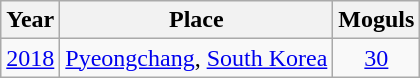<table class="wikitable sortable" style="text-align:center;">
<tr>
<th>Year</th>
<th>Place</th>
<th>Moguls</th>
</tr>
<tr>
<td><a href='#'>2018</a></td>
<td style="text-align:left;"> <a href='#'>Pyeongchang</a>, <a href='#'>South Korea</a></td>
<td><a href='#'>30</a></td>
</tr>
</table>
